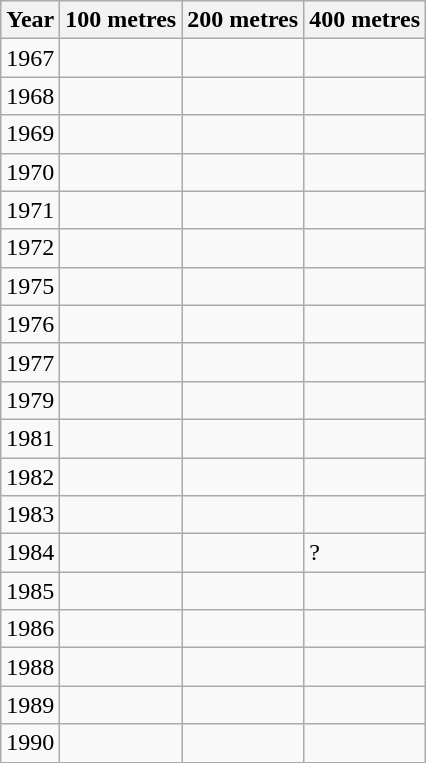<table class=wikitable>
<tr>
<th>Year</th>
<th>100 metres</th>
<th>200 metres</th>
<th>400 metres</th>
</tr>
<tr>
<td>1967</td>
<td></td>
<td></td>
<td></td>
</tr>
<tr>
<td>1968</td>
<td></td>
<td></td>
<td></td>
</tr>
<tr>
<td>1969</td>
<td></td>
<td></td>
<td></td>
</tr>
<tr>
<td>1970</td>
<td></td>
<td></td>
<td></td>
</tr>
<tr>
<td>1971</td>
<td></td>
<td></td>
<td></td>
</tr>
<tr>
<td>1972</td>
<td></td>
<td></td>
<td></td>
</tr>
<tr>
<td>1975</td>
<td></td>
<td></td>
<td></td>
</tr>
<tr>
<td>1976</td>
<td></td>
<td></td>
<td></td>
</tr>
<tr>
<td>1977</td>
<td></td>
<td></td>
<td></td>
</tr>
<tr>
<td>1979</td>
<td></td>
<td></td>
<td></td>
</tr>
<tr>
<td>1981</td>
<td></td>
<td></td>
<td></td>
</tr>
<tr>
<td>1982</td>
<td></td>
<td></td>
<td></td>
</tr>
<tr>
<td>1983</td>
<td></td>
<td></td>
<td></td>
</tr>
<tr>
<td>1984</td>
<td></td>
<td></td>
<td>?</td>
</tr>
<tr>
<td>1985</td>
<td></td>
<td></td>
<td></td>
</tr>
<tr>
<td>1986</td>
<td></td>
<td></td>
<td></td>
</tr>
<tr>
<td>1988</td>
<td></td>
<td></td>
<td></td>
</tr>
<tr>
<td>1989</td>
<td></td>
<td></td>
<td></td>
</tr>
<tr>
<td>1990</td>
<td></td>
<td></td>
<td></td>
</tr>
</table>
